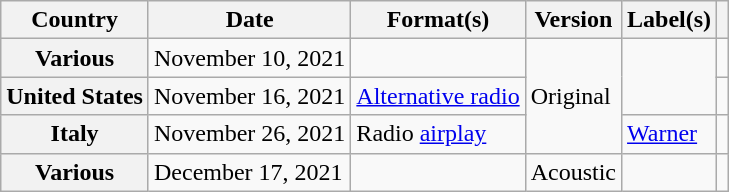<table class="wikitable plainrowheaders">
<tr>
<th scope="col">Country</th>
<th scope="col">Date</th>
<th scope="col">Format(s)</th>
<th scope="col">Version</th>
<th scope="col">Label(s)</th>
<th scope="col"></th>
</tr>
<tr>
<th scope="row">Various</th>
<td>November 10, 2021</td>
<td></td>
<td rowspan="3">Original</td>
<td rowspan="2"></td>
<td align="center"></td>
</tr>
<tr>
<th scope="row">United States</th>
<td>November 16, 2021</td>
<td><a href='#'>Alternative radio</a></td>
<td align="center"></td>
</tr>
<tr>
<th scope="row">Italy</th>
<td>November 26, 2021</td>
<td>Radio <a href='#'>airplay</a></td>
<td><a href='#'>Warner</a></td>
<td align="center"></td>
</tr>
<tr>
<th scope="row">Various</th>
<td>December 17, 2021</td>
<td></td>
<td>Acoustic</td>
<td></td>
<td align="center"></td>
</tr>
</table>
